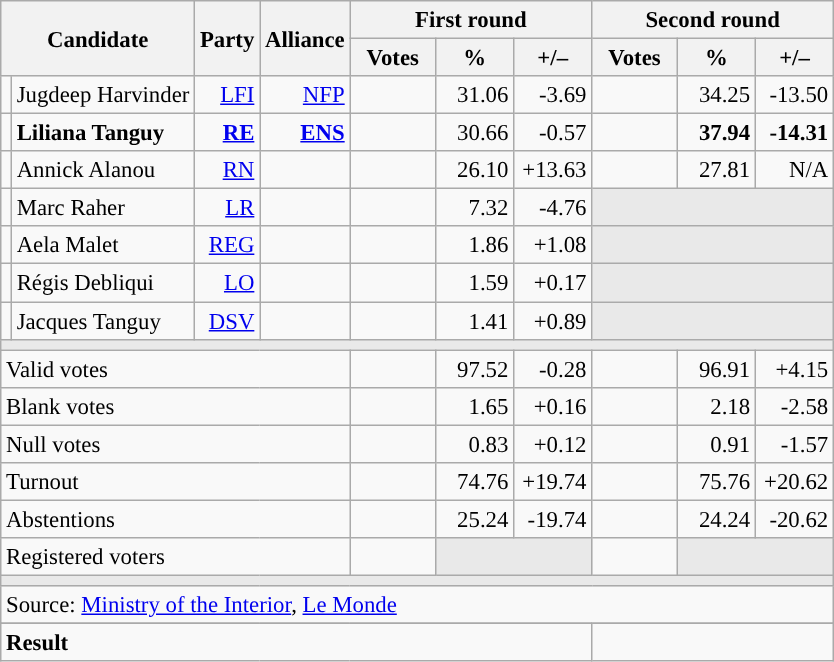<table class="wikitable" style="text-align:right;font-size:95%;">
<tr>
<th rowspan="2" colspan="2">Candidate</th>
<th rowspan="2">Party</th>
<th rowspan="2">Alliance</th>
<th colspan="3">First round</th>
<th colspan="3">Second round</th>
</tr>
<tr>
<th style="width:50px;">Votes</th>
<th style="width:45px;">%</th>
<th style="width:45px;">+/–</th>
<th style="width:50px;">Votes</th>
<th style="width:45px;">%</th>
<th style="width:45px;">+/–</th>
</tr>
<tr>
<td style="color:inherit;background:"></td>
<td style="text-align:left;">Jugdeep Harvinder</td>
<td><a href='#'>LFI</a></td>
<td><a href='#'>NFP</a></td>
<td></td>
<td>31.06</td>
<td>-3.69</td>
<td></td>
<td>34.25</td>
<td>-13.50</td>
</tr>
<tr>
<td style="color:inherit;background:"></td>
<td style="text-align:left;"><strong>Liliana Tanguy</strong></td>
<td><a href='#'><strong>RE</strong></a></td>
<td><a href='#'><strong>ENS</strong></a></td>
<td></td>
<td>30.66</td>
<td>-0.57</td>
<td><strong></strong></td>
<td><strong>37.94</strong></td>
<td><strong>-14.31</strong></td>
</tr>
<tr>
<td style="color:inherit;background:"></td>
<td style="text-align:left;">Annick Alanou</td>
<td><a href='#'>RN</a></td>
<td></td>
<td></td>
<td>26.10</td>
<td>+13.63</td>
<td></td>
<td>27.81</td>
<td>N/A</td>
</tr>
<tr>
<td style="color:inherit;background:"></td>
<td style="text-align:left;">Marc Raher</td>
<td><a href='#'>LR</a></td>
<td></td>
<td></td>
<td>7.32</td>
<td>-4.76</td>
<td colspan="3" style="background:#E9E9E9;"></td>
</tr>
<tr>
<td style="color:inherit;background:"></td>
<td style="text-align:left;">Aela Malet</td>
<td><a href='#'>REG</a></td>
<td></td>
<td></td>
<td>1.86</td>
<td>+1.08</td>
<td colspan="3" style="background:#E9E9E9;"></td>
</tr>
<tr>
<td style="color:inherit;background:"></td>
<td style="text-align:left;">Régis Debliqui</td>
<td><a href='#'>LO</a></td>
<td></td>
<td></td>
<td>1.59</td>
<td>+0.17</td>
<td colspan="3" style="background:#E9E9E9;"></td>
</tr>
<tr>
<td style="color:inherit;background:"></td>
<td style="text-align:left;">Jacques Tanguy</td>
<td><a href='#'>DSV</a></td>
<td></td>
<td></td>
<td>1.41</td>
<td>+0.89</td>
<td colspan="3" style="background:#E9E9E9;"></td>
</tr>
<tr>
<td colspan="10" style="background:#E9E9E9;"></td>
</tr>
<tr>
<td colspan="4" style="text-align:left;">Valid votes</td>
<td></td>
<td>97.52</td>
<td>-0.28</td>
<td></td>
<td>96.91</td>
<td>+4.15</td>
</tr>
<tr>
<td colspan="4" style="text-align:left;">Blank votes</td>
<td></td>
<td>1.65</td>
<td>+0.16</td>
<td></td>
<td>2.18</td>
<td>-2.58</td>
</tr>
<tr>
<td colspan="4" style="text-align:left;">Null votes</td>
<td></td>
<td>0.83</td>
<td>+0.12</td>
<td></td>
<td>0.91</td>
<td>-1.57</td>
</tr>
<tr>
<td colspan="4" style="text-align:left;">Turnout</td>
<td></td>
<td>74.76</td>
<td>+19.74</td>
<td></td>
<td>75.76</td>
<td>+20.62</td>
</tr>
<tr>
<td colspan="4" style="text-align:left;">Abstentions</td>
<td></td>
<td>25.24</td>
<td>-19.74</td>
<td></td>
<td>24.24</td>
<td>-20.62</td>
</tr>
<tr>
<td colspan="4" style="text-align:left;">Registered voters</td>
<td></td>
<td colspan="2" style="background:#E9E9E9;"></td>
<td></td>
<td colspan="2" style="background:#E9E9E9;"></td>
</tr>
<tr>
<td colspan="10" style="background:#E9E9E9;"></td>
</tr>
<tr>
<td colspan="10" style="text-align:left;">Source: <a href='#'>Ministry of the Interior</a>, <a href='#'>Le Monde</a></td>
</tr>
<tr>
</tr>
<tr style="font-weight:bold">
<td colspan="7" style="text-align:left;">Result</td>
<td colspan="7" style="background-color:"></td>
</tr>
</table>
